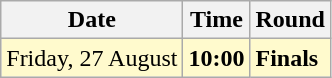<table class="wikitable">
<tr>
<th>Date</th>
<th>Time</th>
<th>Round</th>
</tr>
<tr style="background:lemonchiffon">
<td>Friday, 27 August</td>
<td><strong>10:00</strong></td>
<td><strong>Finals</strong></td>
</tr>
</table>
